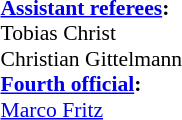<table width=50% style="font-size: 90%">
<tr>
<td><br><strong><a href='#'>Assistant referees</a>:</strong>
<br>Tobias Christ
<br>Christian Gittelmann
<br><strong><a href='#'>Fourth official</a>:</strong>
<br><a href='#'>Marco Fritz</a></td>
</tr>
</table>
